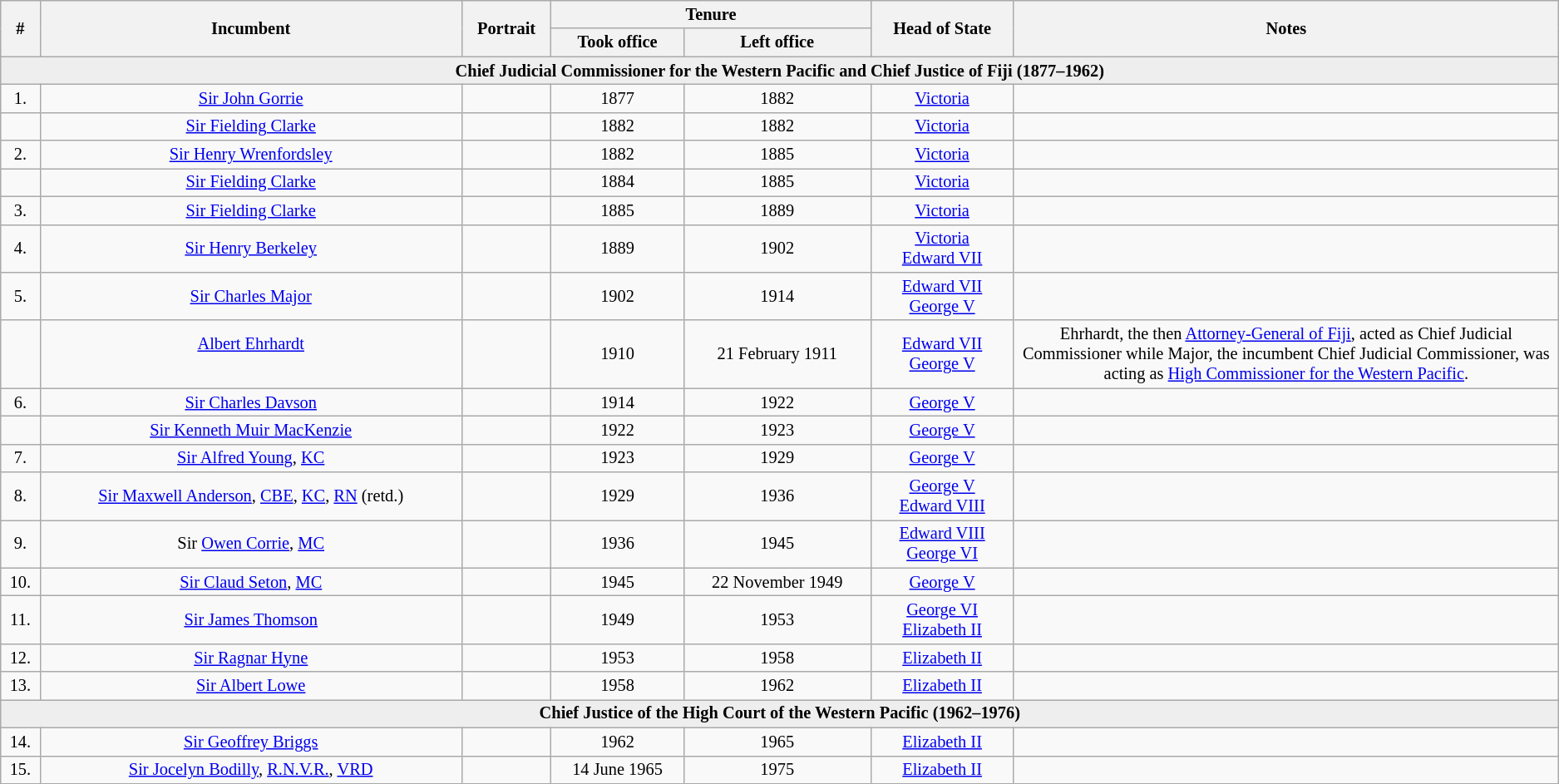<table class="wikitable" style="font-size:85%;text-align:center">
<tr>
<th rowspan="2">#</th>
<th rowspan="2">Incumbent</th>
<th rowspan="2">Portrait</th>
<th colspan="2">Tenure</th>
<th rowspan="2">Head of State</th>
<th rowspan="2" width=35%>Notes</th>
</tr>
<tr>
<th>Took office</th>
<th>Left office</th>
</tr>
<tr bgcolor=#EEEEEE>
<td align=center colspan=7><strong>Chief Judicial Commissioner for the Western Pacific and Chief Justice of Fiji (1877–1962)</strong></td>
</tr>
<tr>
<td>1.</td>
<td><a href='#'>Sir John Gorrie</a></td>
<td></td>
<td>1877</td>
<td>1882</td>
<td><a href='#'>Victoria</a></td>
<td></td>
</tr>
<tr>
<td></td>
<td><a href='#'>Sir Fielding Clarke</a><br></td>
<td></td>
<td>1882</td>
<td>1882</td>
<td><a href='#'>Victoria</a></td>
<td></td>
</tr>
<tr>
<td>2.</td>
<td><a href='#'>Sir Henry Wrenfordsley</a></td>
<td></td>
<td>1882</td>
<td>1885</td>
<td><a href='#'>Victoria</a></td>
<td></td>
</tr>
<tr>
<td></td>
<td><a href='#'>Sir Fielding Clarke</a><br></td>
<td></td>
<td>1884</td>
<td>1885</td>
<td><a href='#'>Victoria</a></td>
<td></td>
</tr>
<tr>
<td>3.</td>
<td><a href='#'>Sir Fielding Clarke</a></td>
<td></td>
<td>1885</td>
<td>1889</td>
<td><a href='#'>Victoria</a></td>
<td></td>
</tr>
<tr>
<td>4.</td>
<td><a href='#'>Sir Henry Berkeley</a></td>
<td></td>
<td>1889</td>
<td>1902</td>
<td><a href='#'>Victoria</a><br><a href='#'>Edward VII</a></td>
<td></td>
</tr>
<tr>
<td>5.</td>
<td><a href='#'>Sir Charles Major</a></td>
<td></td>
<td>1902</td>
<td>1914</td>
<td><a href='#'>Edward VII</a><br><a href='#'>George V</a></td>
<td></td>
</tr>
<tr>
<td></td>
<td><a href='#'>Albert Ehrhardt</a><br><br></td>
<td></td>
<td>1910</td>
<td>21 February 1911</td>
<td><a href='#'>Edward VII</a><br><a href='#'>George V</a></td>
<td>Ehrhardt, the then <a href='#'>Attorney-General of Fiji</a>, acted as Chief Judicial Commissioner while Major, the incumbent Chief Judicial Commissioner, was acting as <a href='#'>High Commissioner for the Western Pacific</a>.</td>
</tr>
<tr>
<td>6.</td>
<td><a href='#'>Sir Charles Davson</a></td>
<td></td>
<td>1914</td>
<td>1922</td>
<td><a href='#'>George V</a></td>
<td></td>
</tr>
<tr>
<td></td>
<td><a href='#'>Sir Kenneth Muir MacKenzie</a><br></td>
<td></td>
<td>1922</td>
<td>1923</td>
<td><a href='#'>George V</a></td>
<td></td>
</tr>
<tr>
<td>7.</td>
<td><a href='#'>Sir Alfred Young</a>, <a href='#'>KC</a></td>
<td></td>
<td>1923</td>
<td>1929</td>
<td><a href='#'>George V</a></td>
<td></td>
</tr>
<tr>
<td>8.</td>
<td><a href='#'>Sir Maxwell Anderson</a>, <a href='#'>CBE</a>, <a href='#'>KC</a>, <a href='#'>RN</a> (retd.)</td>
<td></td>
<td>1929</td>
<td>1936</td>
<td><a href='#'>George V</a><br><a href='#'>Edward VIII</a></td>
<td></td>
</tr>
<tr>
<td>9.</td>
<td>Sir <a href='#'>Owen Corrie</a>, <a href='#'>MC</a></td>
<td></td>
<td>1936</td>
<td>1945</td>
<td><a href='#'>Edward VIII</a><br><a href='#'>George VI</a></td>
<td></td>
</tr>
<tr>
<td>10.</td>
<td><a href='#'>Sir Claud Seton</a>, <a href='#'>MC</a></td>
<td></td>
<td>1945</td>
<td>22 November 1949</td>
<td><a href='#'>George V</a></td>
<td></td>
</tr>
<tr>
<td>11.</td>
<td><a href='#'>Sir James Thomson</a></td>
<td></td>
<td>1949</td>
<td>1953</td>
<td><a href='#'>George VI</a><br><a href='#'>Elizabeth II</a></td>
<td></td>
</tr>
<tr>
<td>12.</td>
<td><a href='#'>Sir Ragnar Hyne</a></td>
<td></td>
<td>1953</td>
<td>1958</td>
<td><a href='#'>Elizabeth II</a></td>
<td></td>
</tr>
<tr>
<td>13.</td>
<td><a href='#'>Sir Albert Lowe</a></td>
<td></td>
<td>1958</td>
<td>1962</td>
<td><a href='#'>Elizabeth II</a></td>
<td></td>
</tr>
<tr bgcolor=#EEEEEE>
<td align=center colspan=7><strong>Chief Justice of the High Court of the Western Pacific (1962–1976)</strong></td>
</tr>
<tr>
<td>14.</td>
<td><a href='#'>Sir Geoffrey Briggs</a></td>
<td></td>
<td>1962</td>
<td>1965</td>
<td><a href='#'>Elizabeth II</a></td>
<td></td>
</tr>
<tr>
<td>15.</td>
<td><a href='#'>Sir Jocelyn Bodilly</a>, <a href='#'>R.N.V.R.</a>, <a href='#'>VRD</a></td>
<td></td>
<td>14 June 1965</td>
<td>1975</td>
<td><a href='#'>Elizabeth II</a></td>
<td></td>
</tr>
</table>
